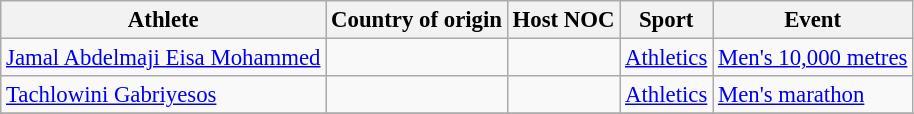<table class='sortable wikitable' style=font-size:95%>
<tr>
<th>Athlete</th>
<th>Country of origin</th>
<th>Host NOC</th>
<th>Sport</th>
<th>Event</th>
</tr>
<tr>
<td><a href='#'>Jamal Abdelmaji Eisa Mohammed</a></td>
<td></td>
<td></td>
<td><a href='#'>Athletics</a></td>
<td><a href='#'>Men's 10,000 metres</a></td>
</tr>
<tr>
<td><a href='#'>Tachlowini Gabriyesos</a></td>
<td></td>
<td></td>
<td><a href='#'>Athletics</a></td>
<td><a href='#'>Men's marathon</a></td>
</tr>
<tr>
</tr>
</table>
